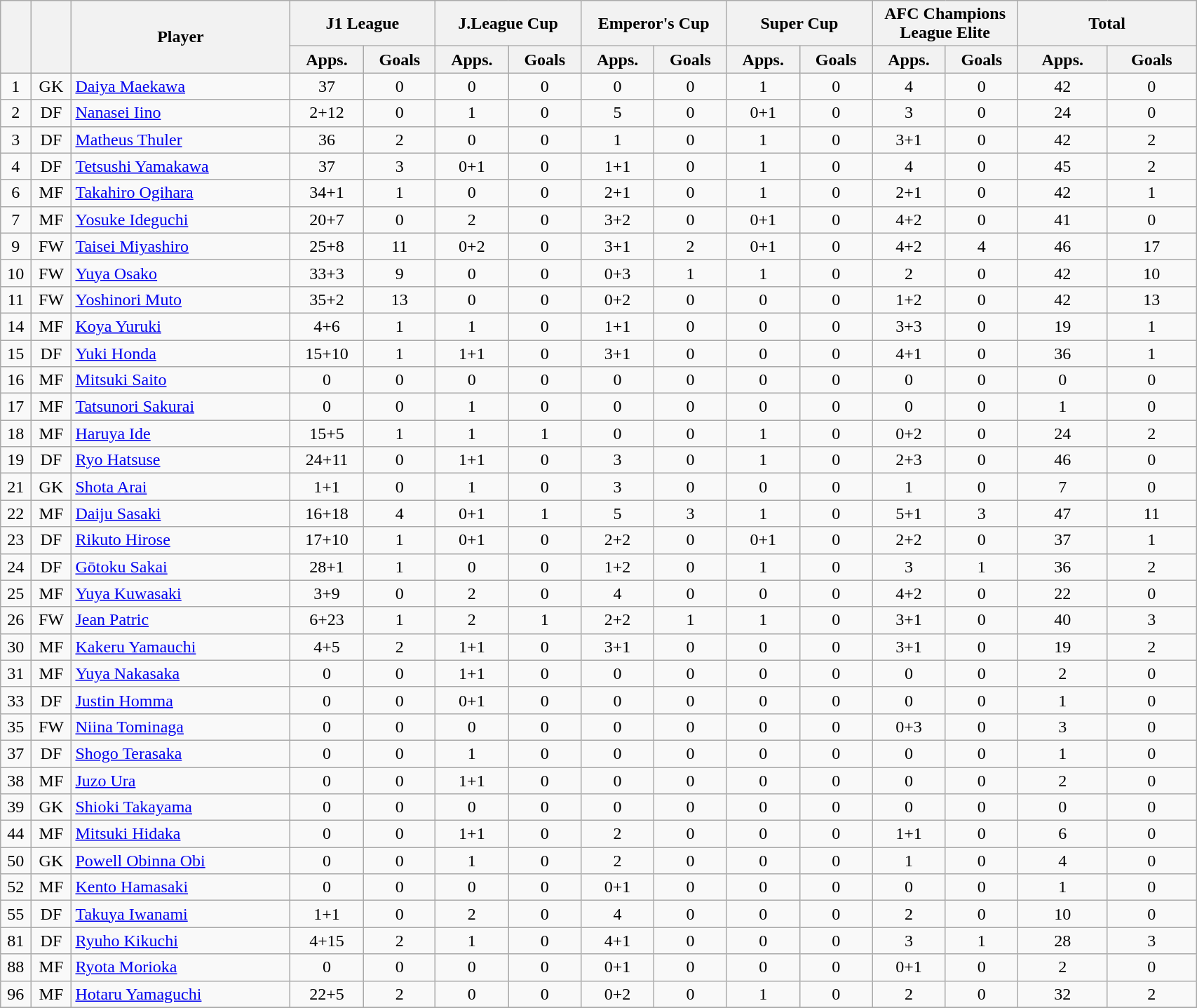<table class="wikitable" style="text-align:center; font-size:100%; width:90%;">
<tr>
<th rowspan=2></th>
<th rowspan=2></th>
<th rowspan=2 width="200">Player</th>
<th colspan=2 width="105">J1 League</th>
<th colspan=2 width="105">J.League Cup</th>
<th colspan=2 width="105">Emperor's Cup</th>
<th colspan=2 width="105">Super Cup</th>
<th colspan=2 width="105">AFC Champions League Elite</th>
<th colspan=2 width="130">Total</th>
</tr>
<tr>
<th>Apps.</th>
<th> Goals</th>
<th>Apps.</th>
<th> Goals</th>
<th>Apps.</th>
<th> Goals</th>
<th>Apps.</th>
<th> Goals</th>
<th>Apps.</th>
<th> Goals</th>
<th>Apps.</th>
<th> Goals</th>
</tr>
<tr>
<td>1</td>
<td>GK</td>
<td align="left"> <a href='#'>Daiya Maekawa</a></td>
<td>37</td>
<td>0</td>
<td>0</td>
<td>0</td>
<td>0</td>
<td>0</td>
<td>1</td>
<td>0</td>
<td>4</td>
<td>0</td>
<td>42</td>
<td>0</td>
</tr>
<tr>
<td>2</td>
<td>DF</td>
<td align="left"> <a href='#'>Nanasei Iino</a></td>
<td>2+12</td>
<td>0</td>
<td>1</td>
<td>0</td>
<td>5</td>
<td>0</td>
<td>0+1</td>
<td>0</td>
<td>3</td>
<td>0</td>
<td>24</td>
<td>0</td>
</tr>
<tr>
<td>3</td>
<td>DF</td>
<td align="left"> <a href='#'>Matheus Thuler</a></td>
<td>36</td>
<td>2</td>
<td>0</td>
<td>0</td>
<td>1</td>
<td>0</td>
<td>1</td>
<td>0</td>
<td>3+1</td>
<td>0</td>
<td>42</td>
<td>2</td>
</tr>
<tr>
<td>4</td>
<td>DF</td>
<td align="left"> <a href='#'>Tetsushi Yamakawa</a></td>
<td>37</td>
<td>3</td>
<td>0+1</td>
<td>0</td>
<td>1+1</td>
<td>0</td>
<td>1</td>
<td>0</td>
<td>4</td>
<td>0</td>
<td>45</td>
<td>2</td>
</tr>
<tr>
<td>6</td>
<td>MF</td>
<td align="left"> <a href='#'>Takahiro Ogihara</a></td>
<td>34+1</td>
<td>1</td>
<td>0</td>
<td>0</td>
<td>2+1</td>
<td>0</td>
<td>1</td>
<td>0</td>
<td>2+1</td>
<td>0</td>
<td>42</td>
<td>1</td>
</tr>
<tr>
<td>7</td>
<td>MF</td>
<td align="left"> <a href='#'>Yosuke Ideguchi</a></td>
<td>20+7</td>
<td>0</td>
<td>2</td>
<td>0</td>
<td>3+2</td>
<td>0</td>
<td>0+1</td>
<td>0</td>
<td>4+2</td>
<td>0</td>
<td>41</td>
<td>0</td>
</tr>
<tr>
<td>9</td>
<td>FW</td>
<td align="left"> <a href='#'>Taisei Miyashiro</a></td>
<td>25+8</td>
<td>11</td>
<td>0+2</td>
<td>0</td>
<td>3+1</td>
<td>2</td>
<td>0+1</td>
<td>0</td>
<td>4+2</td>
<td>4</td>
<td>46</td>
<td>17</td>
</tr>
<tr>
<td>10</td>
<td>FW</td>
<td align="left"> <a href='#'>Yuya Osako</a></td>
<td>33+3</td>
<td>9</td>
<td>0</td>
<td>0</td>
<td>0+3</td>
<td>1</td>
<td>1</td>
<td>0</td>
<td>2</td>
<td>0</td>
<td>42</td>
<td>10</td>
</tr>
<tr>
<td>11</td>
<td>FW</td>
<td align="left"> <a href='#'>Yoshinori Muto</a></td>
<td>35+2</td>
<td>13</td>
<td>0</td>
<td>0</td>
<td>0+2</td>
<td>0</td>
<td>0</td>
<td>0</td>
<td>1+2</td>
<td>0</td>
<td>42</td>
<td>13</td>
</tr>
<tr>
<td>14</td>
<td>MF</td>
<td align="left"> <a href='#'>Koya Yuruki</a></td>
<td>4+6</td>
<td>1</td>
<td>1</td>
<td>0</td>
<td>1+1</td>
<td>0</td>
<td>0</td>
<td>0</td>
<td>3+3</td>
<td>0</td>
<td>19</td>
<td>1</td>
</tr>
<tr>
<td>15</td>
<td>DF</td>
<td align="left"> <a href='#'>Yuki Honda</a></td>
<td>15+10</td>
<td>1</td>
<td>1+1</td>
<td>0</td>
<td>3+1</td>
<td>0</td>
<td>0</td>
<td>0</td>
<td>4+1</td>
<td>0</td>
<td>36</td>
<td>1</td>
</tr>
<tr>
<td>16</td>
<td>MF</td>
<td align="left"> <a href='#'>Mitsuki Saito</a></td>
<td>0</td>
<td>0</td>
<td>0</td>
<td>0</td>
<td>0</td>
<td>0</td>
<td>0</td>
<td>0</td>
<td>0</td>
<td>0</td>
<td>0</td>
<td>0</td>
</tr>
<tr>
<td>17</td>
<td>MF</td>
<td align="left"> <a href='#'>Tatsunori Sakurai</a></td>
<td>0</td>
<td>0</td>
<td>1</td>
<td>0</td>
<td>0</td>
<td>0</td>
<td>0</td>
<td>0</td>
<td>0</td>
<td>0</td>
<td>1</td>
<td>0</td>
</tr>
<tr>
<td>18</td>
<td>MF</td>
<td align="left"> <a href='#'>Haruya Ide</a></td>
<td>15+5</td>
<td>1</td>
<td>1</td>
<td>1</td>
<td>0</td>
<td>0</td>
<td>1</td>
<td>0</td>
<td>0+2</td>
<td>0</td>
<td>24</td>
<td>2</td>
</tr>
<tr>
<td>19</td>
<td>DF</td>
<td align="left"> <a href='#'>Ryo Hatsuse</a></td>
<td>24+11</td>
<td>0</td>
<td>1+1</td>
<td>0</td>
<td>3</td>
<td>0</td>
<td>1</td>
<td>0</td>
<td>2+3</td>
<td>0</td>
<td>46</td>
<td>0</td>
</tr>
<tr>
<td>21</td>
<td>GK</td>
<td align="left"> <a href='#'>Shota Arai</a></td>
<td>1+1</td>
<td>0</td>
<td>1</td>
<td>0</td>
<td>3</td>
<td>0</td>
<td>0</td>
<td>0</td>
<td>1</td>
<td>0</td>
<td>7</td>
<td>0</td>
</tr>
<tr>
<td>22</td>
<td>MF</td>
<td align="left"> <a href='#'>Daiju Sasaki</a></td>
<td>16+18</td>
<td>4</td>
<td>0+1</td>
<td>1</td>
<td>5</td>
<td>3</td>
<td>1</td>
<td>0</td>
<td>5+1</td>
<td>3</td>
<td>47</td>
<td>11</td>
</tr>
<tr>
<td>23</td>
<td>DF</td>
<td align="left"> <a href='#'>Rikuto Hirose</a></td>
<td>17+10</td>
<td>1</td>
<td>0+1</td>
<td>0</td>
<td>2+2</td>
<td>0</td>
<td>0+1</td>
<td>0</td>
<td>2+2</td>
<td>0</td>
<td>37</td>
<td>1</td>
</tr>
<tr>
<td>24</td>
<td>DF</td>
<td align="left"> <a href='#'>Gōtoku Sakai</a></td>
<td>28+1</td>
<td>1</td>
<td>0</td>
<td>0</td>
<td>1+2</td>
<td>0</td>
<td>1</td>
<td>0</td>
<td>3</td>
<td>1</td>
<td>36</td>
<td>2</td>
</tr>
<tr>
<td>25</td>
<td>MF</td>
<td align="left"> <a href='#'>Yuya Kuwasaki</a></td>
<td>3+9</td>
<td>0</td>
<td>2</td>
<td>0</td>
<td>4</td>
<td>0</td>
<td>0</td>
<td>0</td>
<td>4+2</td>
<td>0</td>
<td>22</td>
<td>0</td>
</tr>
<tr>
<td>26</td>
<td>FW</td>
<td align="left"> <a href='#'>Jean Patric</a></td>
<td>6+23</td>
<td>1</td>
<td>2</td>
<td>1</td>
<td>2+2</td>
<td>1</td>
<td>1</td>
<td>0</td>
<td>3+1</td>
<td>0</td>
<td>40</td>
<td>3</td>
</tr>
<tr>
<td>30</td>
<td>MF</td>
<td align="left"> <a href='#'>Kakeru Yamauchi</a></td>
<td>4+5</td>
<td>2</td>
<td>1+1</td>
<td>0</td>
<td>3+1</td>
<td>0</td>
<td>0</td>
<td>0</td>
<td>3+1</td>
<td>0</td>
<td>19</td>
<td>2</td>
</tr>
<tr>
<td>31</td>
<td>MF</td>
<td align="left"> <a href='#'>Yuya Nakasaka</a></td>
<td>0</td>
<td>0</td>
<td>1+1</td>
<td>0</td>
<td>0</td>
<td>0</td>
<td>0</td>
<td>0</td>
<td>0</td>
<td>0</td>
<td>2</td>
<td>0</td>
</tr>
<tr>
<td>33</td>
<td>DF</td>
<td align="left"> <a href='#'>Justin Homma</a></td>
<td>0</td>
<td>0</td>
<td>0+1</td>
<td>0</td>
<td>0</td>
<td>0</td>
<td>0</td>
<td>0</td>
<td>0</td>
<td>0</td>
<td>1</td>
<td>0</td>
</tr>
<tr>
<td>35</td>
<td>FW</td>
<td align="left"> <a href='#'>Niina Tominaga</a></td>
<td>0</td>
<td>0</td>
<td>0</td>
<td>0</td>
<td>0</td>
<td>0</td>
<td>0</td>
<td>0</td>
<td>0+3</td>
<td>0</td>
<td>3</td>
<td>0</td>
</tr>
<tr>
<td>37</td>
<td>DF</td>
<td align="left"> <a href='#'>Shogo Terasaka</a></td>
<td>0</td>
<td>0</td>
<td>1</td>
<td>0</td>
<td>0</td>
<td>0</td>
<td>0</td>
<td>0</td>
<td>0</td>
<td>0</td>
<td>1</td>
<td>0</td>
</tr>
<tr>
<td>38</td>
<td>MF</td>
<td align="left"> <a href='#'>Juzo Ura</a></td>
<td>0</td>
<td>0</td>
<td>1+1</td>
<td>0</td>
<td>0</td>
<td>0</td>
<td>0</td>
<td>0</td>
<td>0</td>
<td>0</td>
<td>2</td>
<td>0</td>
</tr>
<tr>
<td>39</td>
<td>GK</td>
<td align="left"> <a href='#'>Shioki Takayama</a></td>
<td>0</td>
<td>0</td>
<td>0</td>
<td>0</td>
<td>0</td>
<td>0</td>
<td>0</td>
<td>0</td>
<td>0</td>
<td>0</td>
<td>0</td>
<td>0</td>
</tr>
<tr>
<td>44</td>
<td>MF</td>
<td align="left"> <a href='#'>Mitsuki Hidaka</a></td>
<td>0</td>
<td>0</td>
<td>1+1</td>
<td>0</td>
<td>2</td>
<td>0</td>
<td>0</td>
<td>0</td>
<td>1+1</td>
<td>0</td>
<td>6</td>
<td>0</td>
</tr>
<tr>
<td>50</td>
<td>GK</td>
<td align="left"> <a href='#'>Powell Obinna Obi</a></td>
<td>0</td>
<td>0</td>
<td>1</td>
<td>0</td>
<td>2</td>
<td>0</td>
<td>0</td>
<td>0</td>
<td>1</td>
<td>0</td>
<td>4</td>
<td>0</td>
</tr>
<tr>
<td>52</td>
<td>MF</td>
<td align="left"> <a href='#'>Kento Hamasaki</a></td>
<td>0</td>
<td>0</td>
<td>0</td>
<td>0</td>
<td>0+1</td>
<td>0</td>
<td>0</td>
<td>0</td>
<td>0</td>
<td>0</td>
<td>1</td>
<td>0</td>
</tr>
<tr>
<td>55</td>
<td>DF</td>
<td align="left"> <a href='#'>Takuya Iwanami</a></td>
<td>1+1</td>
<td>0</td>
<td>2</td>
<td>0</td>
<td>4</td>
<td>0</td>
<td>0</td>
<td>0</td>
<td>2</td>
<td>0</td>
<td>10</td>
<td>0</td>
</tr>
<tr>
<td>81</td>
<td>DF</td>
<td align="left"> <a href='#'>Ryuho Kikuchi</a></td>
<td>4+15</td>
<td>2</td>
<td>1</td>
<td>0</td>
<td>4+1</td>
<td>0</td>
<td>0</td>
<td>0</td>
<td>3</td>
<td>1</td>
<td>28</td>
<td>3</td>
</tr>
<tr>
<td>88</td>
<td>MF</td>
<td align="left"> <a href='#'>Ryota Morioka</a></td>
<td>0</td>
<td>0</td>
<td>0</td>
<td>0</td>
<td>0+1</td>
<td>0</td>
<td>0</td>
<td>0</td>
<td>0+1</td>
<td>0</td>
<td>2</td>
<td>0</td>
</tr>
<tr>
<td>96</td>
<td>MF</td>
<td align="left"> <a href='#'>Hotaru Yamaguchi</a></td>
<td>22+5</td>
<td>2</td>
<td>0</td>
<td>0</td>
<td>0+2</td>
<td>0</td>
<td>1</td>
<td>0</td>
<td>2</td>
<td>0</td>
<td>32</td>
<td>2</td>
</tr>
<tr>
</tr>
</table>
